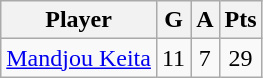<table class=wikitable>
<tr>
<th>Player</th>
<th>G</th>
<th>A</th>
<th>Pts</th>
</tr>
<tr>
<td> <a href='#'>Mandjou Keita</a></td>
<td align="center">11</td>
<td align="center">7</td>
<td align="center">29</td>
</tr>
</table>
